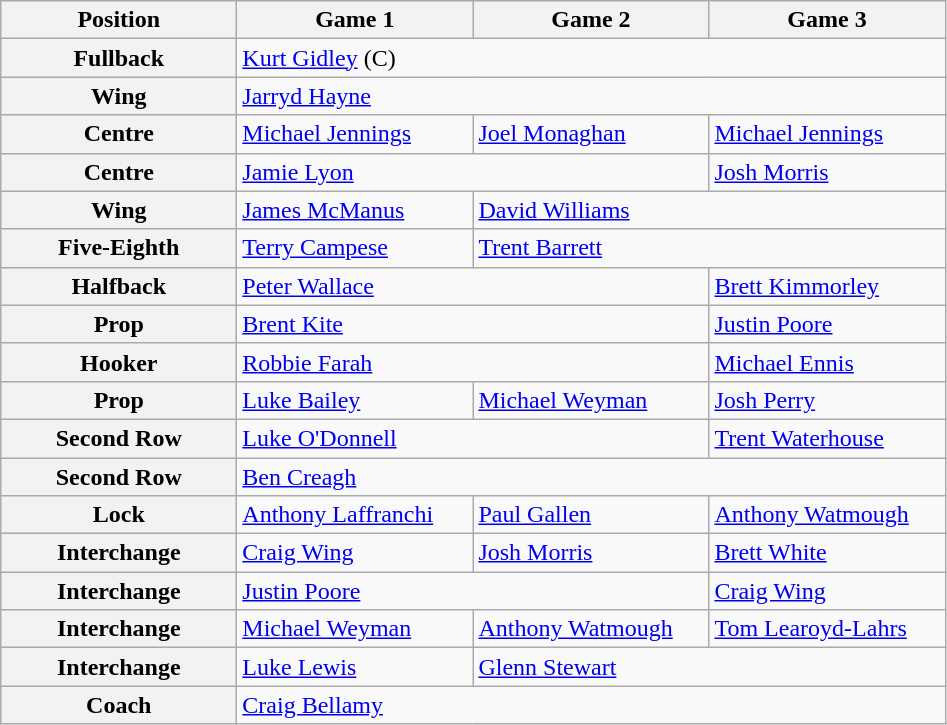<table class="wikitable">
<tr>
<th width="150">Position</th>
<th width="150">Game 1</th>
<th width="150">Game 2</th>
<th width="150">Game 3</th>
</tr>
<tr>
<th>Fullback</th>
<td colspan="3"> <a href='#'>Kurt Gidley</a> (C)</td>
</tr>
<tr>
<th>Wing</th>
<td colspan="3"> <a href='#'>Jarryd Hayne</a></td>
</tr>
<tr>
<th>Centre</th>
<td colspan="1"> <a href='#'>Michael Jennings</a></td>
<td colspan="1"> <a href='#'>Joel Monaghan</a></td>
<td colspan="1"> <a href='#'>Michael Jennings</a></td>
</tr>
<tr>
<th>Centre</th>
<td colspan="2"> <a href='#'>Jamie Lyon</a></td>
<td colspan="1"> <a href='#'>Josh Morris</a></td>
</tr>
<tr>
<th>Wing</th>
<td colspan="1"> <a href='#'>James McManus</a></td>
<td colspan="2"> <a href='#'>David Williams</a></td>
</tr>
<tr>
<th>Five-Eighth</th>
<td colspan="1"> <a href='#'>Terry Campese</a></td>
<td colspan="2"> <a href='#'>Trent Barrett</a></td>
</tr>
<tr>
<th>Halfback</th>
<td colspan="2"> <a href='#'>Peter Wallace</a></td>
<td colspan="1"> <a href='#'>Brett Kimmorley</a></td>
</tr>
<tr>
<th>Prop</th>
<td colspan="2"> <a href='#'>Brent Kite</a></td>
<td colspan="1"> <a href='#'>Justin Poore</a></td>
</tr>
<tr>
<th>Hooker</th>
<td colspan="2"> <a href='#'>Robbie Farah</a></td>
<td colspan="1"> <a href='#'>Michael Ennis</a></td>
</tr>
<tr>
<th>Prop</th>
<td colspan="1"> <a href='#'>Luke Bailey</a></td>
<td colspan="1"> <a href='#'>Michael Weyman</a></td>
<td colspan="1"> <a href='#'>Josh Perry</a></td>
</tr>
<tr>
<th>Second Row</th>
<td colspan="2"> <a href='#'>Luke O'Donnell</a></td>
<td colspan="1"> <a href='#'>Trent Waterhouse</a></td>
</tr>
<tr>
<th>Second Row</th>
<td colspan="3"> <a href='#'>Ben Creagh</a></td>
</tr>
<tr>
<th>Lock</th>
<td colspan="1"> <a href='#'>Anthony Laffranchi</a></td>
<td colspan="1"> <a href='#'>Paul Gallen</a></td>
<td colspan="1"> <a href='#'>Anthony Watmough</a></td>
</tr>
<tr>
<th>Interchange</th>
<td colspan="1"> <a href='#'>Craig Wing</a></td>
<td colspan="1"> <a href='#'>Josh Morris</a></td>
<td colspan="1"> <a href='#'>Brett White</a></td>
</tr>
<tr>
<th>Interchange</th>
<td colspan="2"> <a href='#'>Justin Poore</a></td>
<td colspan="1"> <a href='#'>Craig Wing</a></td>
</tr>
<tr>
<th>Interchange</th>
<td colspan="1"> <a href='#'>Michael Weyman</a></td>
<td colspan="1"> <a href='#'>Anthony Watmough</a></td>
<td colspan="1"> <a href='#'>Tom Learoyd-Lahrs</a></td>
</tr>
<tr>
<th>Interchange</th>
<td colspan="1"> <a href='#'>Luke Lewis</a></td>
<td colspan="2"> <a href='#'>Glenn Stewart</a></td>
</tr>
<tr>
<th>Coach</th>
<td colspan="3"> <a href='#'>Craig Bellamy</a></td>
</tr>
</table>
